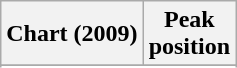<table class="wikitable plainrowheaders" style="text-align:center">
<tr>
<th scope="col">Chart (2009)</th>
<th scope="col">Peak<br>position</th>
</tr>
<tr>
</tr>
<tr>
</tr>
</table>
